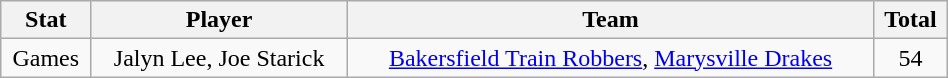<table class="wikitable" style="width:50%; text-align:center;">
<tr>
<th>Stat</th>
<th>Player</th>
<th>Team</th>
<th>Total</th>
</tr>
<tr>
<td>Games</td>
<td>Jalyn Lee, Joe Starick</td>
<td><a href='#'>Bakersfield Train Robbers</a>, <a href='#'>Marysville Drakes</a></td>
<td>54</td>
</tr>
</table>
